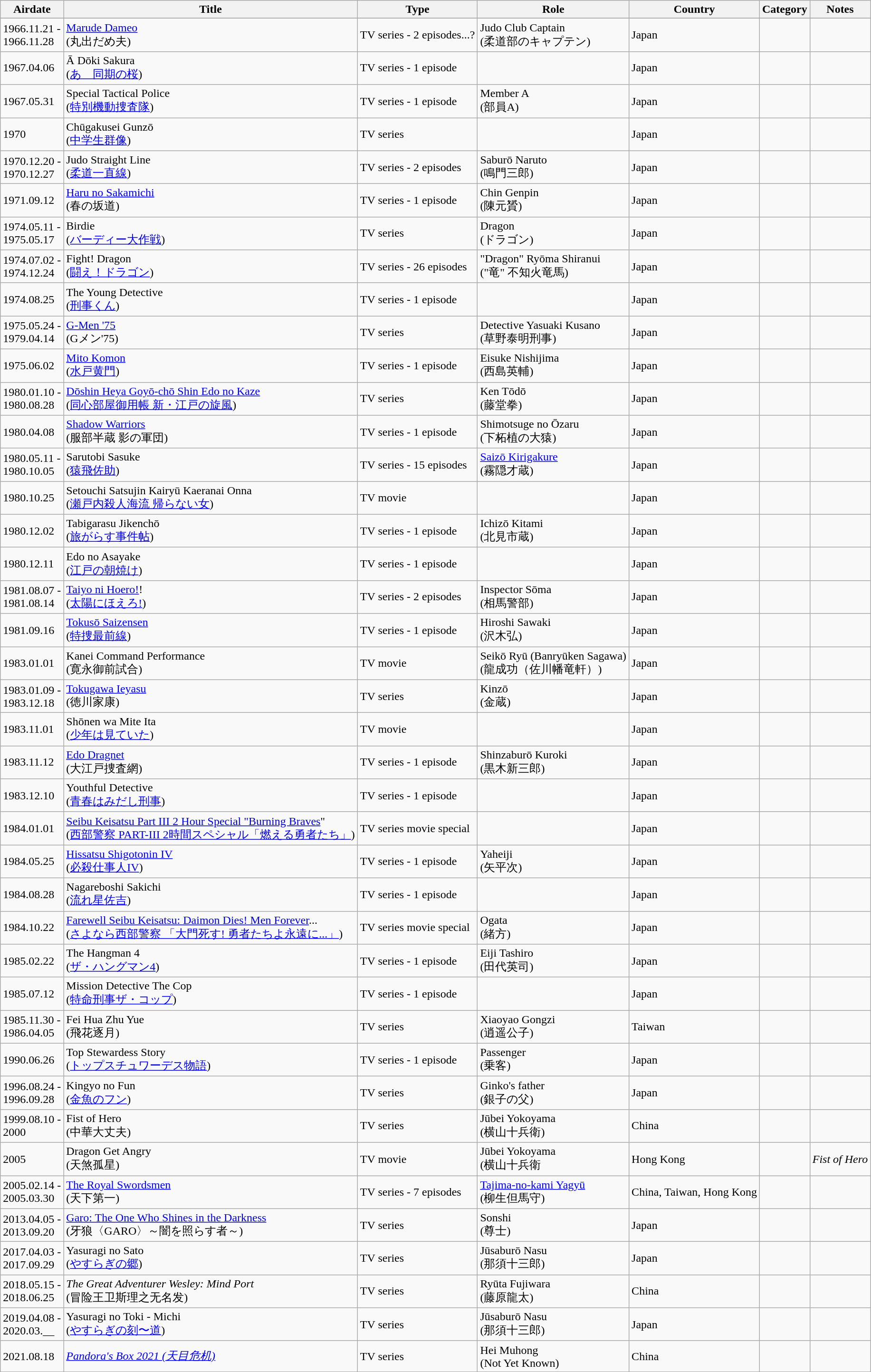<table class="wikitable sortable">
<tr>
<th>Airdate</th>
<th>Title</th>
<th>Type</th>
<th>Role</th>
<th>Country</th>
<th>Category</th>
<th>Notes</th>
</tr>
<tr>
</tr>
<tr>
<td>1966.11.21 -<br>1966.11.28</td>
<td><a href='#'>Marude Dameo</a><br>(丸出だめ夫)</td>
<td>TV series - 2 episodes...?<br></td>
<td>Judo Club Captain<br>(柔道部のキャプテン)</td>
<td>Japan</td>
<td></td>
<td></td>
</tr>
<tr>
<td>1967.04.06</td>
<td>Ā Dōki Sakura<br>(<a href='#'>あゝ同期の桜</a>)</td>
<td>TV series - 1 episode<br></td>
<td></td>
<td>Japan</td>
<td></td>
<td></td>
</tr>
<tr>
<td>1967.05.31</td>
<td>Special Tactical Police <br>(<a href='#'>特別機動捜査隊</a>)</td>
<td>TV series - 1 episode<br></td>
<td>Member A<br>(部員A)</td>
<td>Japan</td>
<td></td>
<td></td>
</tr>
<tr>
<td>1970</td>
<td>Chūgakusei Gunzō<br>(<a href='#'>中学生群像</a>)</td>
<td>TV series</td>
<td></td>
<td>Japan</td>
<td></td>
<td></td>
</tr>
<tr>
<td>1970.12.20 -<br>1970.12.27</td>
<td>Judo Straight Line<br>(<a href='#'>柔道一直線</a>)</td>
<td>TV series - 2 episodes<br></td>
<td>Saburō Naruto<br>(鳴門三郎)</td>
<td>Japan</td>
<td></td>
<td></td>
</tr>
<tr>
<td>1971.09.12</td>
<td><a href='#'>Haru no Sakamichi</a><br>(春の坂道)</td>
<td>TV series - 1 episode<br></td>
<td>Chin Genpin<br>(陳元贇)</td>
<td>Japan</td>
<td></td>
<td></td>
</tr>
<tr>
<td>1974.05.11 -<br>1975.05.17</td>
<td>Birdie<br>(<a href='#'>バーディー大作戦</a>)</td>
<td>TV series</td>
<td>Dragon<br>(ドラゴン)</td>
<td>Japan</td>
<td></td>
<td></td>
</tr>
<tr>
<td>1974.07.02 -<br>1974.12.24</td>
<td>Fight! Dragon<br>(<a href='#'>闘え！ドラゴン</a>)</td>
<td>TV series - 26 episodes<br></td>
<td>"Dragon" Ryōma Shiranui<br>("竜" 不知火竜馬)</td>
<td>Japan</td>
<td></td>
<td></td>
</tr>
<tr>
<td>1974.08.25</td>
<td>The Young Detective<br>(<a href='#'>刑事くん</a>)</td>
<td>TV series - 1 episode<br></td>
<td></td>
<td>Japan</td>
<td></td>
<td></td>
</tr>
<tr>
<td>1975.05.24 -<br>1979.04.14</td>
<td><a href='#'>G-Men '75</a><br>(Gメン'75)</td>
<td>TV series</td>
<td>Detective Yasuaki Kusano<br>(草野泰明刑事)</td>
<td>Japan</td>
<td></td>
<td></td>
</tr>
<tr>
<td>1975.06.02</td>
<td><a href='#'>Mito Komon</a><br>(<a href='#'>水戸黄門</a>)</td>
<td>TV series - 1 episode<br></td>
<td>Eisuke Nishijima<br>(西島英輔)</td>
<td>Japan</td>
<td></td>
<td></td>
</tr>
<tr>
<td>1980.01.10 -<br>1980.08.28</td>
<td><a href='#'>Dōshin Heya Goyō-chō Shin Edo no Kaze</a><br>(<a href='#'>同心部屋御用帳 新・江戸の旋風</a>)</td>
<td>TV series</td>
<td>Ken Tōdō<br>(藤堂拳)</td>
<td>Japan</td>
<td></td>
<td></td>
</tr>
<tr>
<td>1980.04.08</td>
<td><a href='#'>Shadow Warriors</a><br>(服部半蔵 影の軍団)</td>
<td>TV series - 1 episode<br></td>
<td>Shimotsuge no Ōzaru<br>(下柘植の大猿)</td>
<td>Japan</td>
<td></td>
<td></td>
</tr>
<tr>
<td>1980.05.11 -<br>1980.10.05</td>
<td>Sarutobi Sasuke<br>(<a href='#'>猿飛佐助</a>)</td>
<td>TV series - 15 episodes<br></td>
<td><a href='#'>Saizō Kirigakure</a><br>(霧隠才蔵)</td>
<td>Japan</td>
<td></td>
<td></td>
</tr>
<tr>
<td>1980.10.25</td>
<td>Setouchi Satsujin Kairyū Kaeranai Onna<br>(<a href='#'>瀬戸内殺人海流 帰らない女</a>)</td>
<td>TV movie</td>
<td></td>
<td>Japan</td>
<td></td>
<td></td>
</tr>
<tr>
<td>1980.12.02</td>
<td>Tabigarasu Jikenchō<br>(<a href='#'>旅がらす事件帖</a>)</td>
<td>TV series - 1 episode<br></td>
<td>Ichizō Kitami<br>(北見市蔵)</td>
<td>Japan</td>
<td></td>
<td></td>
</tr>
<tr>
<td>1980.12.11</td>
<td>Edo no Asayake<br>(<a href='#'>江戸の朝焼け</a>)</td>
<td>TV series - 1 episode<br></td>
<td></td>
<td>Japan</td>
<td></td>
<td></td>
</tr>
<tr>
<td>1981.08.07 -<br>1981.08.14</td>
<td><a href='#'>Taiyo ni Hoero!</a>!<br>(<a href='#'>太陽にほえろ!</a>)</td>
<td>TV series - 2 episodes<br></td>
<td>Inspector Sōma<br>(相馬警部)</td>
<td>Japan</td>
<td></td>
<td></td>
</tr>
<tr>
<td>1981.09.16</td>
<td><a href='#'>Tokusō Saizensen</a><br>(<a href='#'>特捜最前線</a>)</td>
<td>TV series - 1 episode<br></td>
<td>Hiroshi Sawaki<br>(沢木弘)</td>
<td>Japan</td>
<td></td>
<td></td>
</tr>
<tr>
<td>1983.01.01</td>
<td>Kanei Command Performance<br>(寛永御前試合)</td>
<td>TV movie</td>
<td>Seikō Ryū (Banryūken Sagawa)<br>(龍成功（佐川幡竜軒）)</td>
<td>Japan</td>
<td></td>
<td></td>
</tr>
<tr>
<td>1983.01.09 -<br>1983.12.18</td>
<td><a href='#'>Tokugawa Ieyasu</a><br>(徳川家康)</td>
<td>TV series</td>
<td>Kinzō<br>(金蔵)</td>
<td>Japan</td>
<td></td>
<td></td>
</tr>
<tr>
<td>1983.11.01</td>
<td>Shōnen wa Mite Ita<br>(<a href='#'>少年は見ていた</a>)</td>
<td>TV movie</td>
<td></td>
<td>Japan</td>
<td></td>
<td></td>
</tr>
<tr>
<td>1983.11.12</td>
<td><a href='#'>Edo Dragnet</a><br>(大江戸捜査網)</td>
<td>TV series - 1 episode<br></td>
<td>Shinzaburō Kuroki<br>(黒木新三郎)</td>
<td>Japan</td>
<td></td>
<td></td>
</tr>
<tr>
<td>1983.12.10</td>
<td>Youthful Detective<br>(<a href='#'>青春はみだし刑事</a>)</td>
<td>TV series - 1 episode<br></td>
<td></td>
<td>Japan</td>
<td></td>
<td></td>
</tr>
<tr>
<td>1984.01.01</td>
<td><a href='#'>Seibu Keisatsu Part III 2 Hour Special "Burning Braves</a>"<br>(<a href='#'>西部警察 PART-III 2時間スペシャル「燃える勇者たち」</a>)</td>
<td>TV series movie special</td>
<td></td>
<td>Japan</td>
<td></td>
<td></td>
</tr>
<tr>
<td>1984.05.25</td>
<td><a href='#'>Hissatsu Shigotonin IV</a><br>(<a href='#'>必殺仕事人IV</a>)</td>
<td>TV series - 1 episode<br></td>
<td>Yaheiji<br>(矢平次)</td>
<td>Japan</td>
<td></td>
<td></td>
</tr>
<tr>
<td>1984.08.28</td>
<td>Nagareboshi Sakichi<br>(<a href='#'>流れ星佐吉</a>)</td>
<td>TV series - 1 episode<br></td>
<td></td>
<td>Japan</td>
<td></td>
<td></td>
</tr>
<tr>
<td>1984.10.22</td>
<td><a href='#'>Farewell Seibu Keisatsu: Daimon Dies! Men Forever</a>...<br>(<a href='#'>さよなら西部警察 「大門死す! 勇者たちよ永遠に...」</a>)</td>
<td>TV series movie special</td>
<td>Ogata<br>(緒方)</td>
<td>Japan</td>
<td></td>
<td></td>
</tr>
<tr>
<td>1985.02.22</td>
<td>The Hangman 4<br>(<a href='#'>ザ・ハングマン4</a>)</td>
<td>TV series - 1 episode<br></td>
<td>Eiji Tashiro<br>(田代英司)</td>
<td>Japan</td>
<td></td>
<td></td>
</tr>
<tr>
<td>1985.07.12</td>
<td>Mission Detective The Cop<br>(<a href='#'>特命刑事ザ・コップ</a>)</td>
<td>TV series - 1 episode<br></td>
<td></td>
<td>Japan</td>
<td></td>
<td></td>
</tr>
<tr>
<td>1985.11.30 -<br>1986.04.05</td>
<td>Fei Hua Zhu Yue <br>(飛花逐月)</td>
<td>TV series</td>
<td>Xiaoyao Gongzi<br>(逍遥公子)</td>
<td>Taiwan</td>
<td></td>
<td></td>
</tr>
<tr>
<td>1990.06.26</td>
<td>Top Stewardess Story<br>(<a href='#'>トップスチュワーデス物語</a>)</td>
<td>TV series - 1 episode<br></td>
<td>Passenger<br>(乗客)</td>
<td>Japan</td>
<td></td>
<td></td>
</tr>
<tr>
<td>1996.08.24 -<br>1996.09.28</td>
<td>Kingyo no Fun<br>(<a href='#'>金魚のフン</a>)</td>
<td>TV series</td>
<td>Ginko's father<br>(銀子の父)</td>
<td>Japan</td>
<td></td>
<td></td>
</tr>
<tr>
<td>1999.08.10 -<br>2000</td>
<td>Fist of Hero <br>(中華大丈夫)</td>
<td>TV series</td>
<td>Jūbei Yokoyama<br>(横山十兵衛)</td>
<td>China</td>
<td></td>
<td></td>
</tr>
<tr>
<td>2005</td>
<td>Dragon Get Angry<br>(天煞孤星)</td>
<td>TV movie</td>
<td>Jūbei Yokoyama<br>(横山十兵衛</td>
<td>Hong Kong</td>
<td></td>
<td> <em>Fist of Hero</em></td>
</tr>
<tr>
<td>2005.02.14 -<br>2005.03.30</td>
<td><a href='#'>The Royal Swordsmen</a><br>(天下第一)</td>
<td>TV series - 7 episodes<br></td>
<td><a href='#'>Tajima-no-kami Yagyū</a><br>(柳生但馬守)</td>
<td>China, Taiwan, Hong Kong</td>
<td></td>
<td></td>
</tr>
<tr>
<td>2013.04.05 -<br>2013.09.20</td>
<td><a href='#'>Garo: The One Who Shines in the Darkness</a><br>(牙狼〈GARO〉～闇を照らす者～)</td>
<td>TV series</td>
<td>Sonshi<br>(尊士)</td>
<td>Japan</td>
<td></td>
<td></td>
</tr>
<tr>
<td>2017.04.03 -<br>2017.09.29</td>
<td>Yasuragi no Sato<br>(<a href='#'>やすらぎの郷</a>)</td>
<td>TV series</td>
<td>Jūsaburō Nasu<br>(那須十三郎)</td>
<td>Japan</td>
<td></td>
<td></td>
</tr>
<tr>
<td>2018.05.15 -<br>2018.06.25</td>
<td><em>The Great Adventurer Wesley: Mind Port</em><br>(冒险王卫斯理之无名发)</td>
<td>TV series</td>
<td>Ryūta Fujiwara<br>(藤原龍太)</td>
<td>China</td>
<td></td>
<td></td>
</tr>
<tr>
<td>2019.04.08 -<br>2020.03.__</td>
<td>Yasuragi no Toki - Michi<br>(<a href='#'>やすらぎの刻〜道</a>)</td>
<td>TV series</td>
<td>Jūsaburō Nasu<br>(那須十三郎)</td>
<td>Japan</td>
<td></td>
<td></td>
</tr>
<tr>
<td>2021.08.18</td>
<td><em><a href='#'>Pandora's Box 2021 (天目危机)</a></em></td>
<td>TV series</td>
<td>Hei Muhong<br>(Not Yet Known)</td>
<td>China</td>
<td></td>
<td></td>
</tr>
</table>
